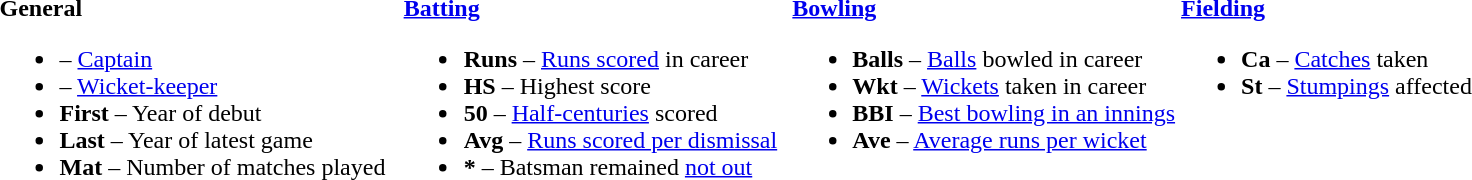<table>
<tr>
<td valign="top" style="width:26%"><br><strong>General</strong><ul><li> – <a href='#'>Captain</a></li><li> – <a href='#'>Wicket-keeper</a></li><li><strong>First</strong> – Year of debut</li><li><strong>Last</strong> – Year of latest game</li><li><strong>Mat</strong> – Number of matches played</li></ul></td>
<td valign="top" style="width:25%"><br><strong><a href='#'>Batting</a></strong><ul><li><strong>Runs</strong> – <a href='#'>Runs scored</a> in career</li><li><strong>HS</strong> – Highest score</li><li><strong>50</strong> – <a href='#'>Half-centuries</a> scored</li><li><strong>Avg</strong> – <a href='#'>Runs scored per dismissal</a></li><li><strong>*</strong> – Batsman remained <a href='#'>not out</a></li></ul></td>
<td valign="top" style="width:25%"><br><strong><a href='#'>Bowling</a></strong><ul><li><strong>Balls</strong> – <a href='#'>Balls</a> bowled in career</li><li><strong>Wkt</strong> – <a href='#'>Wickets</a> taken in career</li><li><strong>BBI</strong> – <a href='#'>Best bowling in an innings</a></li><li><strong>Ave</strong> – <a href='#'>Average runs per wicket</a></li></ul></td>
<td valign="top" style="width:24%"><br><strong><a href='#'>Fielding</a></strong><ul><li><strong>Ca</strong> – <a href='#'>Catches</a> taken</li><li><strong>St</strong> – <a href='#'>Stumpings</a> affected</li></ul></td>
</tr>
</table>
